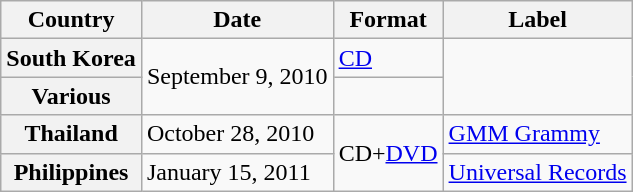<table class="wikitable plainrowheaders">
<tr>
<th>Country</th>
<th>Date</th>
<th>Format</th>
<th>Label</th>
</tr>
<tr>
<th scope="row">South Korea</th>
<td rowspan="2">September 9, 2010</td>
<td><a href='#'>CD</a></td>
<td rowspan="2"></td>
</tr>
<tr>
<th scope="row">Various</th>
<td></td>
</tr>
<tr>
<th scope="row">Thailand</th>
<td>October 28, 2010</td>
<td rowspan="2">CD+<a href='#'>DVD</a></td>
<td><a href='#'>GMM Grammy</a></td>
</tr>
<tr>
<th scope="row">Philippines</th>
<td>January 15, 2011</td>
<td><a href='#'>Universal Records</a></td>
</tr>
</table>
